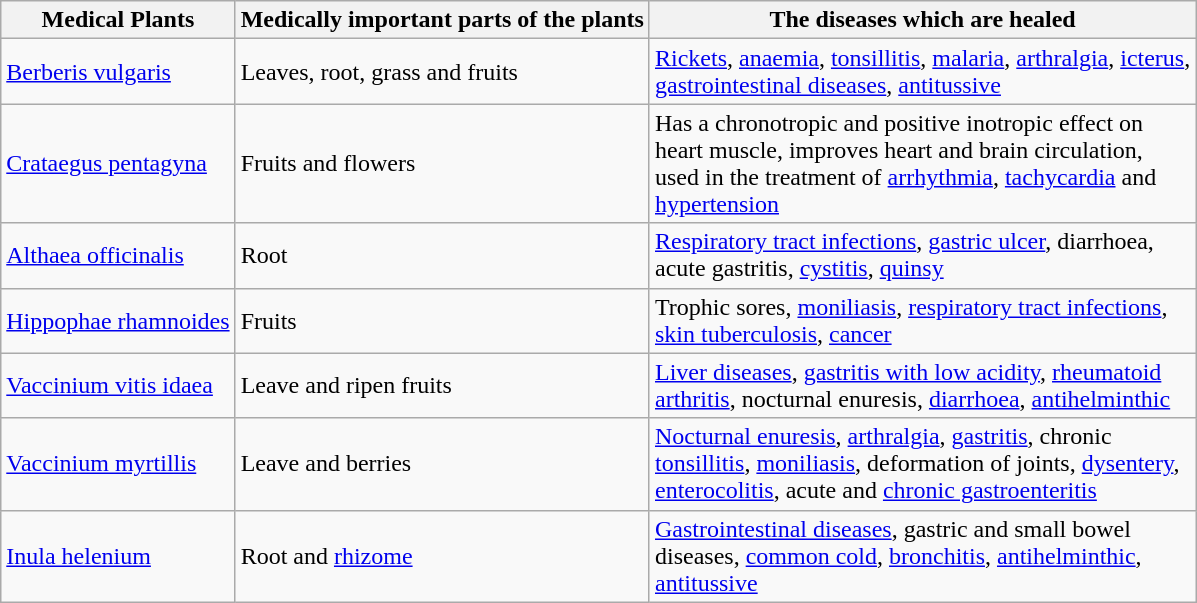<table class="wikitable">
<tr>
<th>Medical Plants</th>
<th>Medically important parts of the plants</th>
<th>The diseases which are healed</th>
</tr>
<tr>
<td><a href='#'>Berberis vulgaris</a></td>
<td>Leaves,  root, grass and fruits</td>
<td><a href='#'>Rickets</a>, <a href='#'>anaemia</a>, <a href='#'>tonsillitis</a>, <a href='#'>malaria</a>, <a href='#'>arthralgia</a>, <a href='#'>icterus</a>,<br><a href='#'>gastrointestinal diseases</a>, <a href='#'>antitussive</a></td>
</tr>
<tr>
<td><a href='#'>Crataegus pentagyna</a></td>
<td>Fruits and flowers</td>
<td>Has a chronotropic and positive inotropic effect on<br>heart muscle, improves heart and brain circulation,<br>used in the treatment of <a href='#'>arrhythmia</a>, <a href='#'>tachycardia</a> and<br><a href='#'>hypertension</a></td>
</tr>
<tr>
<td><a href='#'>Althaea officinalis</a></td>
<td>Root</td>
<td><a href='#'>Respiratory tract infections</a>, <a href='#'>gastric ulcer</a>, diarrhoea,<br>acute gastritis, <a href='#'>cystitis</a>, <a href='#'>quinsy</a></td>
</tr>
<tr>
<td><a href='#'>Hippophae rhamnoides</a></td>
<td>Fruits</td>
<td>Trophic sores, <a href='#'>moniliasis</a>, <a href='#'>respiratory tract infections</a>,<br><a href='#'>skin tuberculosis</a>, <a href='#'>cancer</a></td>
</tr>
<tr>
<td><a href='#'>Vaccinium vitis idaea</a></td>
<td>Leave and ripen fruits</td>
<td><a href='#'>Liver diseases</a>, <a href='#'>gastritis with low acidity</a>, <a href='#'>rheumatoid</a><br><a href='#'>arthritis</a>,  nocturnal enuresis, <a href='#'>diarrhoea</a>, <a href='#'>antihelminthic</a></td>
</tr>
<tr>
<td><a href='#'>Vaccinium myrtillis</a></td>
<td>Leave and berries</td>
<td><a href='#'>Nocturnal enuresis</a>, <a href='#'>arthralgia</a>, <a href='#'>gastritis</a>, chronic<br><a href='#'>tonsillitis</a>, <a href='#'>moniliasis</a>, deformation of joints, <a href='#'>dysentery</a>,<br><a href='#'>enterocolitis</a>,  acute and <a href='#'>chronic gastroenteritis</a></td>
</tr>
<tr>
<td><a href='#'>Inula helenium</a></td>
<td>Root and <a href='#'>rhizome</a></td>
<td><a href='#'>Gastrointestinal diseases</a>, gastric and small bowel<br>diseases, <a href='#'>common cold</a>, <a href='#'>bronchitis</a>, <a href='#'>antihelminthic</a>,<br><a href='#'>antitussive</a></td>
</tr>
</table>
